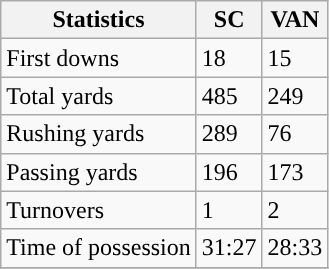<table class="wikitable">
<tr>
<th>Statistics</th>
<th>SC</th>
<th>VAN</th>
</tr>
<tr>
<td>First downs</td>
<td>18</td>
<td>15</td>
</tr>
<tr>
<td>Total yards</td>
<td>485</td>
<td>249</td>
</tr>
<tr>
<td>Rushing yards</td>
<td>289</td>
<td>76</td>
</tr>
<tr>
<td>Passing yards</td>
<td>196</td>
<td>173</td>
</tr>
<tr>
<td>Turnovers</td>
<td>1</td>
<td>2</td>
</tr>
<tr>
<td>Time of possession</td>
<td>31:27</td>
<td>28:33</td>
</tr>
<tr>
</tr>
</table>
